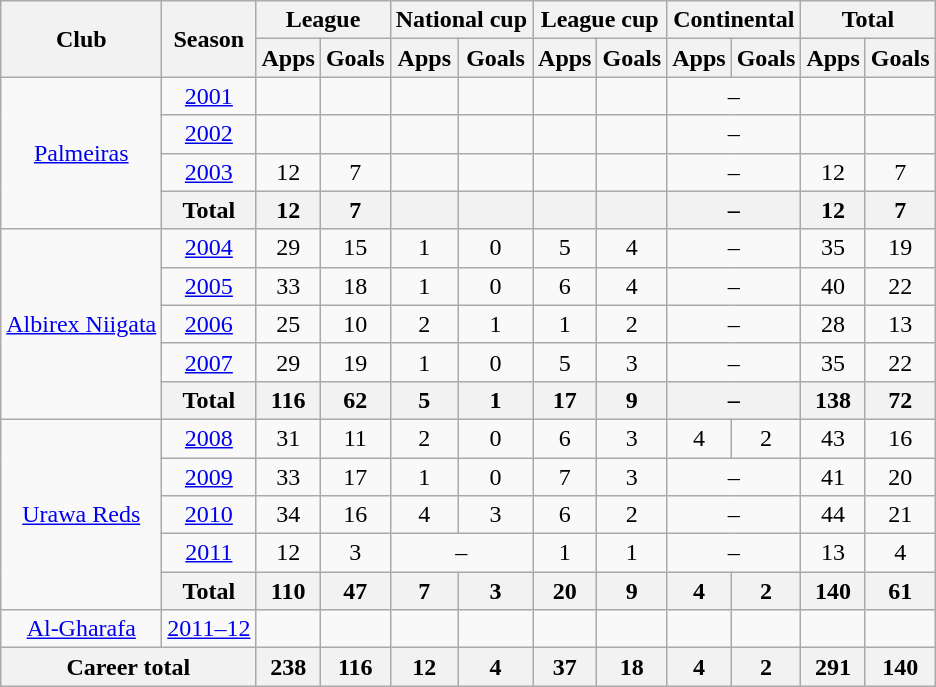<table class="wikitable" style="text-align:center">
<tr>
<th rowspan="2">Club</th>
<th rowspan="2">Season</th>
<th colspan="2">League</th>
<th colspan="2">National cup</th>
<th colspan="2">League cup</th>
<th colspan="2">Continental</th>
<th colspan="2">Total</th>
</tr>
<tr>
<th>Apps</th>
<th>Goals</th>
<th>Apps</th>
<th>Goals</th>
<th>Apps</th>
<th>Goals</th>
<th>Apps</th>
<th>Goals</th>
<th>Apps</th>
<th>Goals</th>
</tr>
<tr>
<td rowspan="4"><a href='#'>Palmeiras</a></td>
<td><a href='#'>2001</a></td>
<td></td>
<td></td>
<td></td>
<td></td>
<td></td>
<td></td>
<td colspan="2">–</td>
<td></td>
<td></td>
</tr>
<tr>
<td><a href='#'>2002</a></td>
<td></td>
<td></td>
<td></td>
<td></td>
<td></td>
<td></td>
<td colspan="2">–</td>
<td></td>
<td></td>
</tr>
<tr>
<td><a href='#'>2003</a></td>
<td>12</td>
<td>7</td>
<td></td>
<td></td>
<td></td>
<td></td>
<td colspan="2">–</td>
<td>12</td>
<td>7</td>
</tr>
<tr>
<th colspan="1">Total</th>
<th>12</th>
<th>7</th>
<th></th>
<th></th>
<th></th>
<th></th>
<th colspan="2">–</th>
<th>12</th>
<th>7</th>
</tr>
<tr>
<td rowspan="5"><a href='#'>Albirex Niigata</a></td>
<td><a href='#'>2004</a></td>
<td>29</td>
<td>15</td>
<td>1</td>
<td>0</td>
<td>5</td>
<td>4</td>
<td colspan="2">–</td>
<td>35</td>
<td>19</td>
</tr>
<tr>
<td><a href='#'>2005</a></td>
<td>33</td>
<td>18</td>
<td>1</td>
<td>0</td>
<td>6</td>
<td>4</td>
<td colspan="2">–</td>
<td>40</td>
<td>22</td>
</tr>
<tr>
<td><a href='#'>2006</a></td>
<td>25</td>
<td>10</td>
<td>2</td>
<td>1</td>
<td>1</td>
<td>2</td>
<td colspan="2">–</td>
<td>28</td>
<td>13</td>
</tr>
<tr>
<td><a href='#'>2007</a></td>
<td>29</td>
<td>19</td>
<td>1</td>
<td>0</td>
<td>5</td>
<td>3</td>
<td colspan="2">–</td>
<td>35</td>
<td>22</td>
</tr>
<tr>
<th colspan="1">Total</th>
<th>116</th>
<th>62</th>
<th>5</th>
<th>1</th>
<th>17</th>
<th>9</th>
<th colspan="2">–</th>
<th>138</th>
<th>72</th>
</tr>
<tr>
<td rowspan="5"><a href='#'>Urawa Reds</a></td>
<td><a href='#'>2008</a></td>
<td>31</td>
<td>11</td>
<td>2</td>
<td>0</td>
<td>6</td>
<td>3</td>
<td>4</td>
<td>2</td>
<td>43</td>
<td>16</td>
</tr>
<tr>
<td><a href='#'>2009</a></td>
<td>33</td>
<td>17</td>
<td>1</td>
<td>0</td>
<td>7</td>
<td>3</td>
<td colspan="2">–</td>
<td>41</td>
<td>20</td>
</tr>
<tr>
<td><a href='#'>2010</a></td>
<td>34</td>
<td>16</td>
<td>4</td>
<td>3</td>
<td>6</td>
<td>2</td>
<td colspan="2">–</td>
<td>44</td>
<td>21</td>
</tr>
<tr>
<td><a href='#'>2011</a></td>
<td>12</td>
<td>3</td>
<td colspan="2">–</td>
<td>1</td>
<td>1</td>
<td colspan="2">–</td>
<td>13</td>
<td>4</td>
</tr>
<tr>
<th colspan="1">Total</th>
<th>110</th>
<th>47</th>
<th>7</th>
<th>3</th>
<th>20</th>
<th>9</th>
<th>4</th>
<th>2</th>
<th>140</th>
<th>61</th>
</tr>
<tr>
<td><a href='#'>Al-Gharafa</a></td>
<td><a href='#'>2011–12</a></td>
<td></td>
<td></td>
<td></td>
<td></td>
<td></td>
<td></td>
<td></td>
<td></td>
<td></td>
<td></td>
</tr>
<tr>
<th colspan="2">Career total</th>
<th>238</th>
<th>116</th>
<th>12</th>
<th>4</th>
<th>37</th>
<th>18</th>
<th>4</th>
<th>2</th>
<th>291</th>
<th>140</th>
</tr>
</table>
